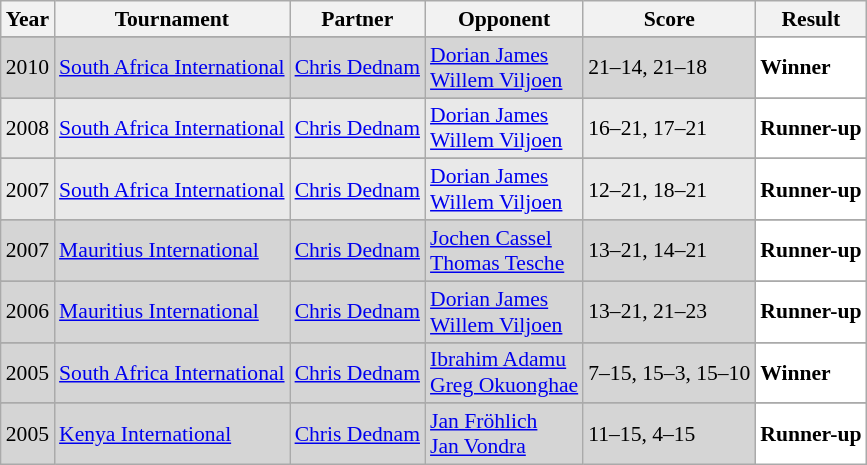<table class="sortable wikitable" style="font-size: 90%;">
<tr>
<th>Year</th>
<th>Tournament</th>
<th>Partner</th>
<th>Opponent</th>
<th>Score</th>
<th>Result</th>
</tr>
<tr>
</tr>
<tr style="background:#D5D5D5">
<td align="center">2010</td>
<td align="left"><a href='#'>South Africa International</a></td>
<td align="left"> <a href='#'>Chris Dednam</a></td>
<td align="left"> <a href='#'>Dorian James</a><br> <a href='#'>Willem Viljoen</a></td>
<td align="left">21–14, 21–18</td>
<td style="text-align:left; background:white"> <strong>Winner</strong></td>
</tr>
<tr>
</tr>
<tr style="background:#E9E9E9">
<td align="center">2008</td>
<td align="left"><a href='#'>South Africa International</a></td>
<td align="left"> <a href='#'>Chris Dednam</a></td>
<td align="left"> <a href='#'>Dorian James</a><br> <a href='#'>Willem Viljoen</a></td>
<td align="left">16–21, 17–21</td>
<td style="text-align:left; background:white"> <strong>Runner-up</strong></td>
</tr>
<tr>
</tr>
<tr style="background:#E9E9E9">
<td align="center">2007</td>
<td align="left"><a href='#'>South Africa International</a></td>
<td align="left"> <a href='#'>Chris Dednam</a></td>
<td align="left"> <a href='#'>Dorian James</a><br> <a href='#'>Willem Viljoen</a></td>
<td align="left">12–21, 18–21</td>
<td style="text-align:left; background:white"> <strong>Runner-up</strong></td>
</tr>
<tr>
</tr>
<tr style="background:#D5D5D5">
<td align="center">2007</td>
<td align="left"><a href='#'>Mauritius International</a></td>
<td align="left"> <a href='#'>Chris Dednam</a></td>
<td align="left"> <a href='#'>Jochen Cassel</a><br> <a href='#'>Thomas Tesche</a></td>
<td align="left">13–21, 14–21</td>
<td style="text-align:left; background:white"> <strong>Runner-up</strong></td>
</tr>
<tr>
</tr>
<tr style="background:#D5D5D5">
<td align="center">2006</td>
<td align="left"><a href='#'>Mauritius International</a></td>
<td align="left"> <a href='#'>Chris Dednam</a></td>
<td align="left"> <a href='#'>Dorian James</a><br> <a href='#'>Willem Viljoen</a></td>
<td align="left">13–21, 21–23</td>
<td style="text-align:left; background:white"> <strong>Runner-up</strong></td>
</tr>
<tr>
</tr>
<tr style="background:#D5D5D5">
<td align="center">2005</td>
<td align="left"><a href='#'>South Africa International</a></td>
<td align="left"> <a href='#'>Chris Dednam</a></td>
<td align="left"> <a href='#'>Ibrahim Adamu</a><br> <a href='#'>Greg Okuonghae</a></td>
<td align="left">7–15, 15–3, 15–10</td>
<td style="text-align:left; background:white"> <strong>Winner</strong></td>
</tr>
<tr>
</tr>
<tr style="background:#D5D5D5">
<td align="center">2005</td>
<td align="left"><a href='#'>Kenya International</a></td>
<td align="left"> <a href='#'>Chris Dednam</a></td>
<td align="left"> <a href='#'>Jan Fröhlich</a><br> <a href='#'>Jan Vondra</a></td>
<td align="left">11–15, 4–15</td>
<td style="text-align:left; background:white"> <strong>Runner-up</strong></td>
</tr>
</table>
